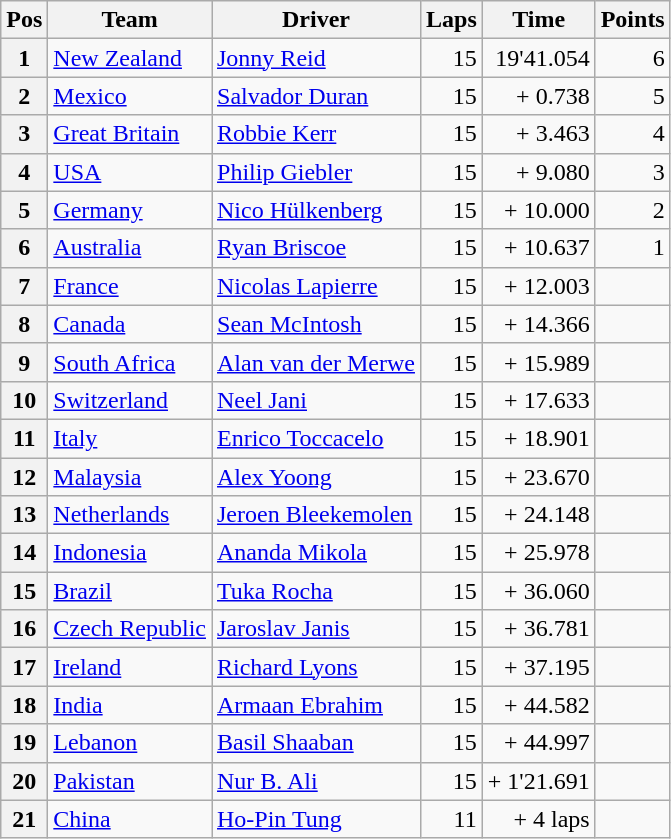<table class="wikitable">
<tr>
<th>Pos</th>
<th>Team</th>
<th>Driver</th>
<th>Laps</th>
<th>Time</th>
<th>Points</th>
</tr>
<tr>
<th>1</th>
<td> <a href='#'>New Zealand</a></td>
<td><a href='#'>Jonny Reid</a></td>
<td align="right">15</td>
<td align="right">19'41.054</td>
<td align="right">6</td>
</tr>
<tr>
<th>2</th>
<td> <a href='#'>Mexico</a></td>
<td><a href='#'>Salvador Duran</a></td>
<td align="right">15</td>
<td align="right">+ 0.738</td>
<td align="right">5</td>
</tr>
<tr>
<th>3</th>
<td> <a href='#'>Great Britain</a></td>
<td><a href='#'>Robbie Kerr</a></td>
<td align="right">15</td>
<td align="right">+ 3.463</td>
<td align="right">4</td>
</tr>
<tr>
<th>4</th>
<td> <a href='#'>USA</a></td>
<td><a href='#'>Philip Giebler</a></td>
<td align="right">15</td>
<td align="right">+ 9.080</td>
<td align="right">3</td>
</tr>
<tr>
<th>5</th>
<td> <a href='#'>Germany</a></td>
<td><a href='#'>Nico Hülkenberg</a></td>
<td align="right">15</td>
<td align="right">+ 10.000</td>
<td align="right">2</td>
</tr>
<tr>
<th>6</th>
<td> <a href='#'>Australia</a></td>
<td><a href='#'>Ryan Briscoe</a></td>
<td align="right">15</td>
<td align="right">+ 10.637</td>
<td align="right">1</td>
</tr>
<tr>
<th>7</th>
<td> <a href='#'>France</a></td>
<td><a href='#'>Nicolas Lapierre</a></td>
<td align="right">15</td>
<td align="right">+ 12.003</td>
<td align="right"></td>
</tr>
<tr>
<th>8</th>
<td> <a href='#'>Canada</a></td>
<td><a href='#'>Sean McIntosh</a></td>
<td align="right">15</td>
<td align="right">+ 14.366</td>
<td align="right"></td>
</tr>
<tr>
<th>9</th>
<td> <a href='#'>South Africa</a></td>
<td><a href='#'>Alan van der Merwe</a></td>
<td align="right">15</td>
<td align="right">+ 15.989</td>
<td align="right"></td>
</tr>
<tr>
<th>10</th>
<td> <a href='#'>Switzerland</a></td>
<td><a href='#'>Neel Jani</a></td>
<td align="right">15</td>
<td align="right">+ 17.633</td>
<td align="right"></td>
</tr>
<tr>
<th>11</th>
<td> <a href='#'>Italy</a></td>
<td><a href='#'>Enrico Toccacelo</a></td>
<td align="right">15</td>
<td align="right">+ 18.901</td>
<td align="right"></td>
</tr>
<tr>
<th>12</th>
<td> <a href='#'>Malaysia</a></td>
<td><a href='#'>Alex Yoong</a></td>
<td align="right">15</td>
<td align="right">+ 23.670</td>
<td align="right"></td>
</tr>
<tr>
<th>13</th>
<td> <a href='#'>Netherlands</a></td>
<td><a href='#'>Jeroen Bleekemolen</a></td>
<td align="right">15</td>
<td align="right">+ 24.148</td>
<td align="right"></td>
</tr>
<tr>
<th>14</th>
<td> <a href='#'>Indonesia</a></td>
<td><a href='#'>Ananda Mikola</a></td>
<td align="right">15</td>
<td align="right">+ 25.978</td>
<td align="right"></td>
</tr>
<tr>
<th>15</th>
<td> <a href='#'>Brazil</a></td>
<td><a href='#'>Tuka Rocha</a></td>
<td align="right">15</td>
<td align="right">+ 36.060</td>
<td align="right"></td>
</tr>
<tr>
<th>16</th>
<td> <a href='#'>Czech Republic</a></td>
<td><a href='#'>Jaroslav Janis</a></td>
<td align="right">15</td>
<td align="right">+ 36.781</td>
<td align="right"></td>
</tr>
<tr>
<th>17</th>
<td> <a href='#'>Ireland</a></td>
<td><a href='#'>Richard Lyons</a></td>
<td align="right">15</td>
<td align="right">+ 37.195</td>
<td align="right"></td>
</tr>
<tr>
<th>18</th>
<td> <a href='#'>India</a></td>
<td><a href='#'>Armaan Ebrahim</a></td>
<td align="right">15</td>
<td align="right">+ 44.582</td>
<td align="right"></td>
</tr>
<tr>
<th>19</th>
<td> <a href='#'>Lebanon</a></td>
<td><a href='#'>Basil Shaaban</a></td>
<td align="right">15</td>
<td align="right">+ 44.997</td>
<td align="right"></td>
</tr>
<tr>
<th>20</th>
<td> <a href='#'>Pakistan</a></td>
<td><a href='#'>Nur B. Ali</a></td>
<td align="right">15</td>
<td align="right">+ 1'21.691</td>
<td align="right"></td>
</tr>
<tr>
<th>21</th>
<td> <a href='#'>China</a></td>
<td><a href='#'>Ho-Pin Tung</a></td>
<td align="right">11</td>
<td align="right">+ 4 laps</td>
<td align="right"></td>
</tr>
</table>
